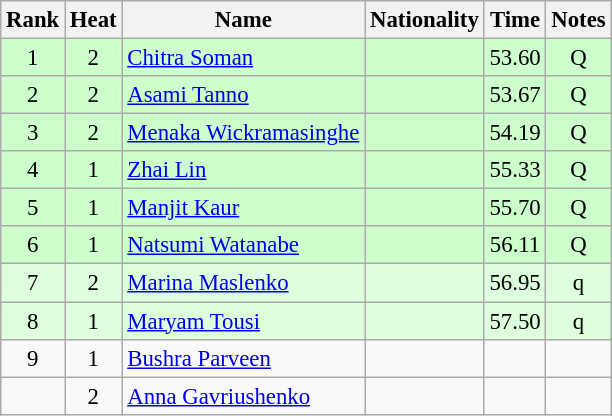<table class="wikitable sortable" style="text-align:center; font-size:95%">
<tr>
<th>Rank</th>
<th>Heat</th>
<th>Name</th>
<th>Nationality</th>
<th>Time</th>
<th>Notes</th>
</tr>
<tr bgcolor=ccffcc>
<td>1</td>
<td>2</td>
<td align=left><a href='#'>Chitra Soman</a></td>
<td align=left></td>
<td>53.60</td>
<td>Q</td>
</tr>
<tr bgcolor=ccffcc>
<td>2</td>
<td>2</td>
<td align=left><a href='#'>Asami Tanno</a></td>
<td align=left></td>
<td>53.67</td>
<td>Q</td>
</tr>
<tr bgcolor=ccffcc>
<td>3</td>
<td>2</td>
<td align=left><a href='#'>Menaka Wickramasinghe</a></td>
<td align=left></td>
<td>54.19</td>
<td>Q</td>
</tr>
<tr bgcolor=ccffcc>
<td>4</td>
<td>1</td>
<td align=left><a href='#'>Zhai Lin</a></td>
<td align=left></td>
<td>55.33</td>
<td>Q</td>
</tr>
<tr bgcolor=ccffcc>
<td>5</td>
<td>1</td>
<td align=left><a href='#'>Manjit Kaur</a></td>
<td align=left></td>
<td>55.70</td>
<td>Q</td>
</tr>
<tr bgcolor=ccffcc>
<td>6</td>
<td>1</td>
<td align=left><a href='#'>Natsumi Watanabe</a></td>
<td align=left></td>
<td>56.11</td>
<td>Q</td>
</tr>
<tr bgcolor=ddffdd>
<td>7</td>
<td>2</td>
<td align=left><a href='#'>Marina Maslenko</a></td>
<td align=left></td>
<td>56.95</td>
<td>q</td>
</tr>
<tr bgcolor=ddffdd>
<td>8</td>
<td>1</td>
<td align=left><a href='#'>Maryam Tousi</a></td>
<td align=left></td>
<td>57.50</td>
<td>q</td>
</tr>
<tr>
<td>9</td>
<td>1</td>
<td align=left><a href='#'>Bushra Parveen</a></td>
<td align=left></td>
<td></td>
<td></td>
</tr>
<tr>
<td></td>
<td>2</td>
<td align=left><a href='#'>Anna Gavriushenko</a></td>
<td align=left></td>
<td></td>
<td></td>
</tr>
</table>
